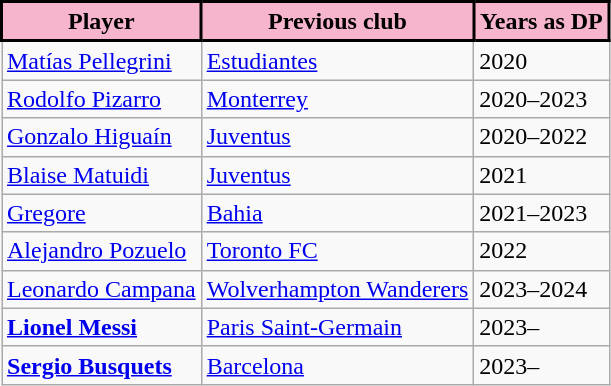<table class="wikitable">
<tr>
<th style="background:#F7B5CD;color:#000000;border:2px solid #000000">Player</th>
<th style="background:#F7B5CD;color:#000000;border:2px solid #000000">Previous club</th>
<th style="background:#F7B5CD;color:#000000;border:2px solid #000000">Years as DP</th>
</tr>
<tr>
<td> <a href='#'>Matías Pellegrini</a></td>
<td> <a href='#'>Estudiantes</a></td>
<td>2020</td>
</tr>
<tr>
<td> <a href='#'>Rodolfo Pizarro</a></td>
<td> <a href='#'>Monterrey</a></td>
<td>2020–2023</td>
</tr>
<tr>
<td> <a href='#'>Gonzalo Higuaín</a></td>
<td> <a href='#'>Juventus</a></td>
<td>2020–2022</td>
</tr>
<tr>
<td> <a href='#'>Blaise Matuidi</a></td>
<td> <a href='#'>Juventus</a></td>
<td>2021</td>
</tr>
<tr>
<td> <a href='#'>Gregore</a></td>
<td> <a href='#'>Bahia</a></td>
<td>2021–2023</td>
</tr>
<tr>
<td> <a href='#'>Alejandro Pozuelo</a></td>
<td> <a href='#'>Toronto FC</a></td>
<td>2022</td>
</tr>
<tr>
<td> <a href='#'>Leonardo Campana</a></td>
<td> <a href='#'>Wolverhampton Wanderers</a></td>
<td>2023–2024</td>
</tr>
<tr>
<td> <strong><a href='#'>Lionel Messi</a></strong></td>
<td> <a href='#'>Paris Saint-Germain</a></td>
<td>2023–</td>
</tr>
<tr>
<td> <strong><a href='#'>Sergio Busquets</a></strong></td>
<td> <a href='#'>Barcelona</a></td>
<td>2023–</td>
</tr>
</table>
